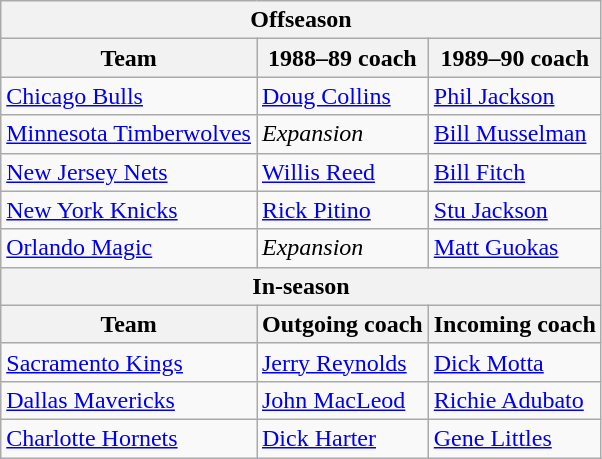<table class="wikitable">
<tr>
<th colspan="3">Offseason</th>
</tr>
<tr>
<th>Team</th>
<th>1988–89 coach</th>
<th>1989–90 coach</th>
</tr>
<tr>
<td><a href='#'>Chicago Bulls</a></td>
<td><a href='#'>Doug Collins</a></td>
<td><a href='#'>Phil Jackson</a></td>
</tr>
<tr>
<td><a href='#'>Minnesota Timberwolves</a></td>
<td><em>Expansion</em></td>
<td><a href='#'>Bill Musselman</a></td>
</tr>
<tr>
<td><a href='#'>New Jersey Nets</a></td>
<td><a href='#'>Willis Reed</a></td>
<td><a href='#'>Bill Fitch</a></td>
</tr>
<tr>
<td><a href='#'>New York Knicks</a></td>
<td><a href='#'>Rick Pitino</a></td>
<td><a href='#'>Stu Jackson</a></td>
</tr>
<tr>
<td><a href='#'>Orlando Magic</a></td>
<td><em>Expansion</em></td>
<td><a href='#'>Matt Guokas</a></td>
</tr>
<tr>
<th colspan="3">In-season</th>
</tr>
<tr>
<th>Team</th>
<th>Outgoing coach</th>
<th>Incoming coach</th>
</tr>
<tr>
<td><a href='#'>Sacramento Kings</a></td>
<td><a href='#'>Jerry Reynolds</a></td>
<td><a href='#'>Dick Motta</a></td>
</tr>
<tr>
<td><a href='#'>Dallas Mavericks</a></td>
<td><a href='#'>John MacLeod</a></td>
<td><a href='#'>Richie Adubato</a></td>
</tr>
<tr>
<td><a href='#'>Charlotte Hornets</a></td>
<td><a href='#'>Dick Harter</a></td>
<td><a href='#'>Gene Littles</a></td>
</tr>
</table>
